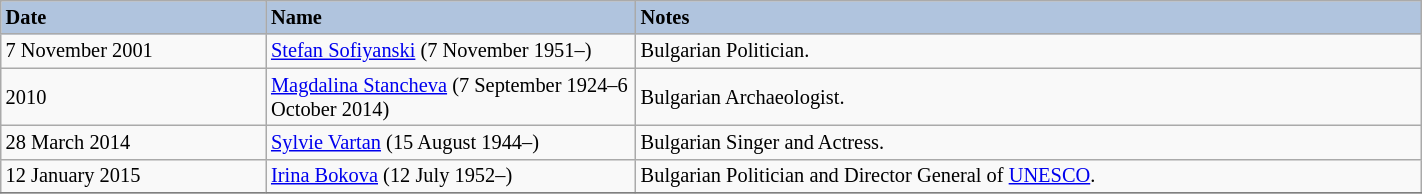<table class="wikitable" width="75%" style="font-size: 85%; border: gray solid 1px; border-collapse: collapse; text-align: middle;">
<tr>
<th style="text-align: left;background:#B0C4DE">Date</th>
<th width="240" style="text-align: left;background:#B0C4DE">Name</th>
<th style="text-align: left;background:#B0C4DE">Notes</th>
</tr>
<tr>
<td>7 November 2001</td>
<td><a href='#'>Stefan Sofiyanski</a> (7 November 1951–)</td>
<td>Bulgarian Politician.</td>
</tr>
<tr>
<td>2010</td>
<td><a href='#'>Magdalina Stancheva</a> (7 September 1924–6 October 2014)</td>
<td>Bulgarian Archaeologist.</td>
</tr>
<tr>
<td>28 March 2014</td>
<td><a href='#'>Sylvie Vartan</a> (15 August 1944–)</td>
<td>Bulgarian Singer and Actress.</td>
</tr>
<tr>
<td>12 January 2015</td>
<td><a href='#'>Irina Bokova</a> (12 July 1952–)</td>
<td>Bulgarian Politician and Director General of <a href='#'>UNESCO</a>.</td>
</tr>
<tr>
</tr>
</table>
